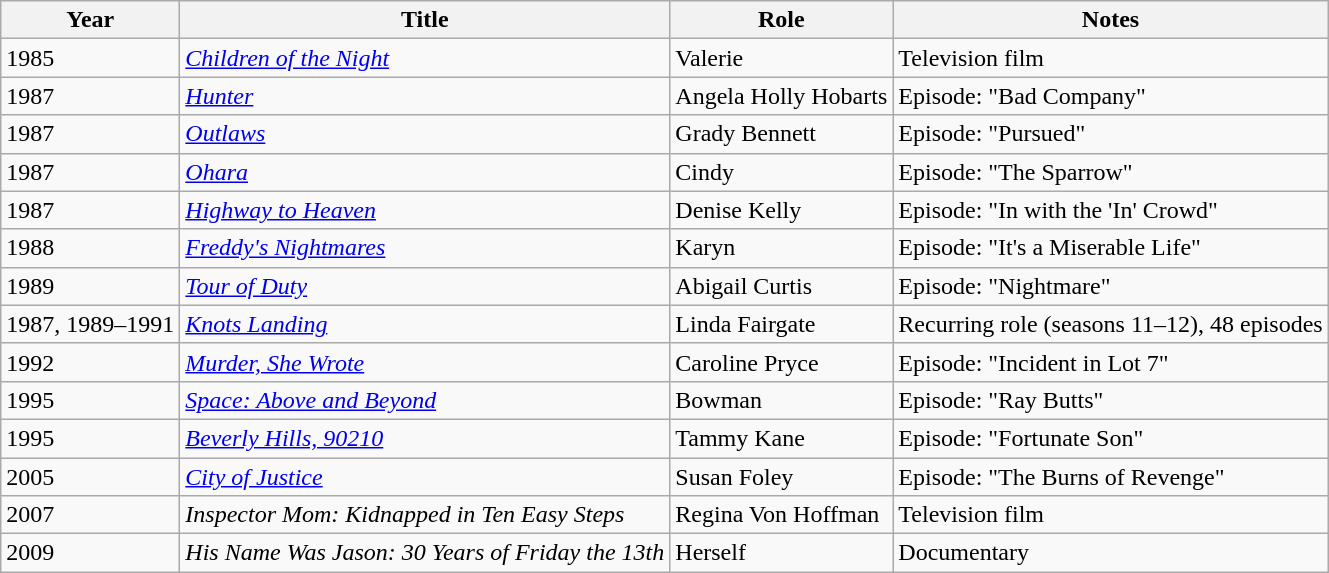<table class="wikitable sortable">
<tr>
<th>Year</th>
<th>Title</th>
<th>Role</th>
<th class="unsortable">Notes</th>
</tr>
<tr>
<td>1985</td>
<td><em><a href='#'>Children of the Night</a></em></td>
<td>Valerie</td>
<td>Television film</td>
</tr>
<tr>
<td>1987</td>
<td><em><a href='#'>Hunter</a></em></td>
<td>Angela Holly Hobarts</td>
<td>Episode: "Bad Company"</td>
</tr>
<tr>
<td>1987</td>
<td><em><a href='#'>Outlaws</a></em></td>
<td>Grady Bennett</td>
<td>Episode: "Pursued"</td>
</tr>
<tr>
<td>1987</td>
<td><em><a href='#'>Ohara</a></em></td>
<td>Cindy</td>
<td>Episode: "The Sparrow"</td>
</tr>
<tr>
<td>1987</td>
<td><em><a href='#'>Highway to Heaven</a></em></td>
<td>Denise Kelly</td>
<td>Episode: "In with the 'In' Crowd"</td>
</tr>
<tr>
<td>1988</td>
<td><em><a href='#'>Freddy's Nightmares</a></em></td>
<td>Karyn</td>
<td>Episode: "It's a Miserable Life"</td>
</tr>
<tr>
<td>1989</td>
<td><em><a href='#'>Tour of Duty</a></em></td>
<td>Abigail Curtis</td>
<td>Episode: "Nightmare"</td>
</tr>
<tr>
<td>1987, 1989–1991</td>
<td><em><a href='#'>Knots Landing</a></em></td>
<td>Linda Fairgate</td>
<td>Recurring role (seasons 11–12), 48 episodes</td>
</tr>
<tr>
<td>1992</td>
<td><em><a href='#'>Murder, She Wrote</a></em></td>
<td>Caroline Pryce</td>
<td>Episode: "Incident in Lot 7"</td>
</tr>
<tr>
<td>1995</td>
<td><em><a href='#'>Space: Above and Beyond</a></em></td>
<td>Bowman</td>
<td>Episode: "Ray Butts"</td>
</tr>
<tr>
<td>1995</td>
<td><em><a href='#'>Beverly Hills, 90210</a></em></td>
<td>Tammy Kane</td>
<td>Episode: "Fortunate Son"</td>
</tr>
<tr>
<td>2005</td>
<td><em><a href='#'>City of Justice</a></em></td>
<td>Susan Foley</td>
<td>Episode: "The Burns of Revenge"</td>
</tr>
<tr>
<td>2007</td>
<td><em>Inspector Mom: Kidnapped in Ten Easy Steps</em></td>
<td>Regina Von Hoffman</td>
<td>Television film</td>
</tr>
<tr>
<td>2009</td>
<td><em>His Name Was Jason: 30 Years of Friday the 13th</em></td>
<td>Herself</td>
<td>Documentary</td>
</tr>
</table>
